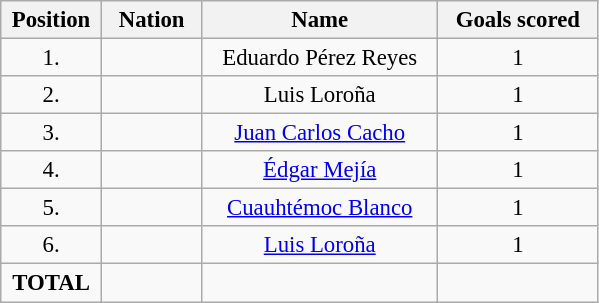<table class="wikitable" style="font-size: 95%; text-align: center;">
<tr>
<th width=60>Position</th>
<th width=60>Nation</th>
<th width=150>Name</th>
<th width=100>Goals scored</th>
</tr>
<tr>
<td>1.</td>
<td></td>
<td>Eduardo Pérez Reyes</td>
<td>1</td>
</tr>
<tr>
<td>2.</td>
<td></td>
<td>Luis Loroña</td>
<td>1</td>
</tr>
<tr>
<td>3.</td>
<td></td>
<td><a href='#'>Juan Carlos Cacho</a></td>
<td>1</td>
</tr>
<tr>
<td>4.</td>
<td></td>
<td><a href='#'>Édgar Mejía</a></td>
<td>1</td>
</tr>
<tr>
<td>5.</td>
<td></td>
<td><a href='#'>Cuauhtémoc Blanco</a></td>
<td>1</td>
</tr>
<tr>
<td>6.</td>
<td></td>
<td><a href='#'>Luis Loroña</a></td>
<td>1</td>
</tr>
<tr>
<td><strong>TOTAL</strong></td>
<td></td>
<td></td>
<td></td>
</tr>
</table>
